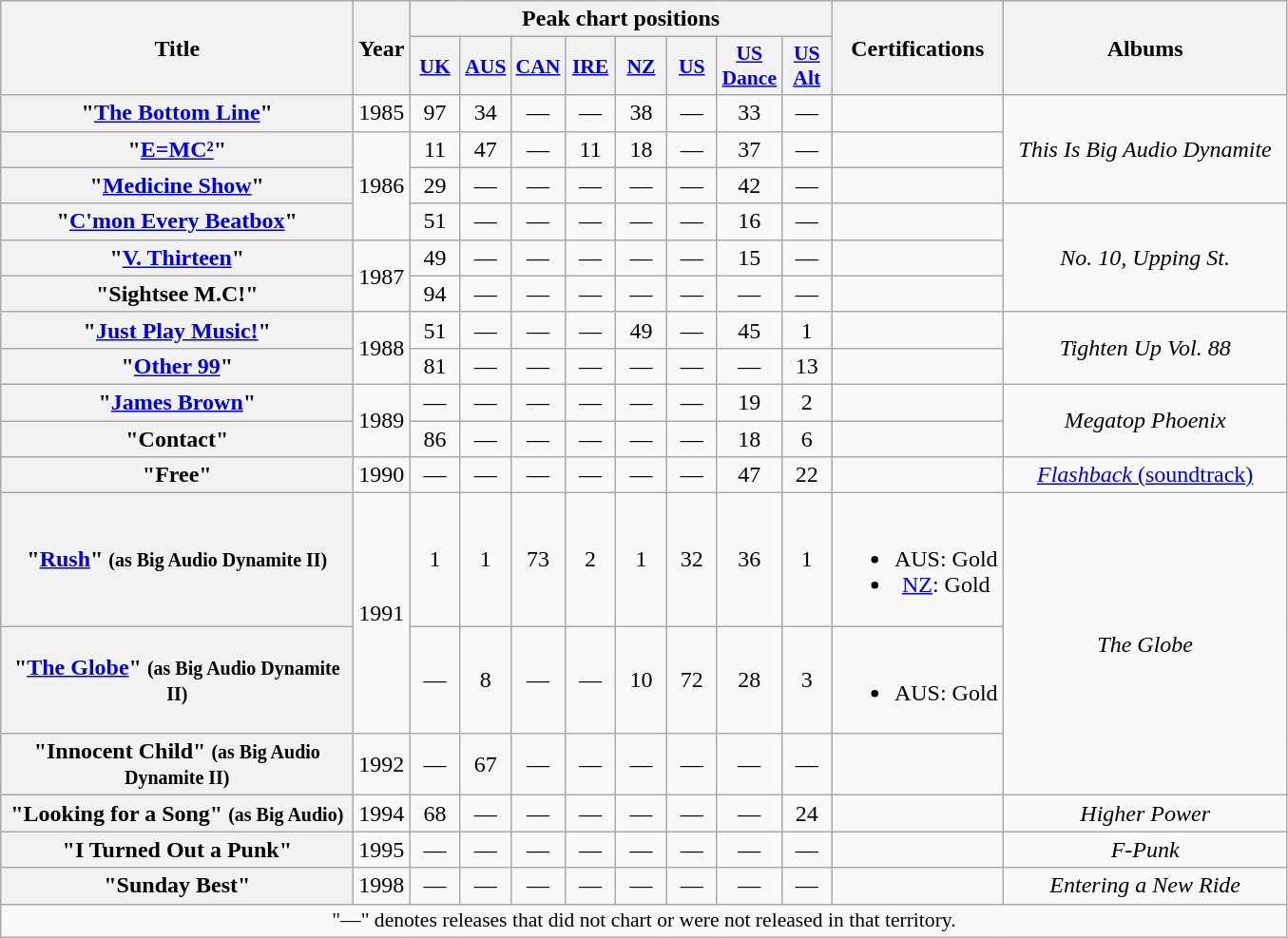<table class="wikitable plainrowheaders" style="text-align:center;">
<tr>
<th rowspan="2" scope="col" style="width:15em;">Title</th>
<th rowspan="2" scope="col" style="width:2em;">Year</th>
<th colspan="8">Peak chart positions</th>
<th rowspan="2">Certifications</th>
<th rowspan="2" style="width:12em;">Albums</th>
</tr>
<tr>
<th scope="col" style="width:2em;font-size:90%;"><a href='#'>UK</a><br></th>
<th scope="col" style="width:2em;font-size:90%;"><a href='#'>AUS</a><br></th>
<th scope="col" style="width:2em;font-size:90%;"><a href='#'>CAN</a><br></th>
<th scope="col" style="width:2em;font-size:90%;"><a href='#'>IRE</a><br></th>
<th scope="col" style="width:2em;font-size:90%;"><a href='#'>NZ</a><br></th>
<th scope="col" style="width:2em;font-size:90%;"><a href='#'>US</a><br></th>
<th scope="col" style="width:2em;font-size:90%;"><a href='#'>US Dance</a><br></th>
<th scope="col" style="width:2em;font-size:90%;"><a href='#'>US Alt</a><br></th>
</tr>
<tr>
<th scope="row">"<a href='#'>The Bottom Line</a>"</th>
<td>1985</td>
<td>97</td>
<td>34</td>
<td>—</td>
<td>—</td>
<td>38</td>
<td>—</td>
<td>33</td>
<td>—</td>
<td></td>
<td rowspan="3"><em>This Is Big Audio Dynamite</em></td>
</tr>
<tr>
<th scope="row">"<a href='#'>E=MC²</a>"</th>
<td rowspan="3">1986</td>
<td>11</td>
<td>47</td>
<td>—</td>
<td>11</td>
<td>18</td>
<td>—</td>
<td>37</td>
<td>—</td>
<td></td>
</tr>
<tr>
<th scope="row">"<a href='#'>Medicine Show</a>"</th>
<td>29</td>
<td>—</td>
<td>—</td>
<td>—</td>
<td>—</td>
<td>—</td>
<td>42</td>
<td>—</td>
<td></td>
</tr>
<tr>
<th scope="row">"<a href='#'>C'mon Every Beatbox</a>"</th>
<td>51</td>
<td>—</td>
<td>—</td>
<td>—</td>
<td>—</td>
<td>—</td>
<td>16</td>
<td>—</td>
<td></td>
<td rowspan="3"><em>No. 10, Upping St.</em></td>
</tr>
<tr>
<th scope="row">"<a href='#'>V. Thirteen</a>"</th>
<td rowspan="2">1987</td>
<td>49</td>
<td>—</td>
<td>—</td>
<td>—</td>
<td>—</td>
<td>—</td>
<td>15</td>
<td>—</td>
<td></td>
</tr>
<tr>
<th scope="row">"Sightsee M.C!"</th>
<td>94</td>
<td>—</td>
<td>—</td>
<td>—</td>
<td>—</td>
<td>—</td>
<td>—</td>
<td>—</td>
<td></td>
</tr>
<tr>
<th scope="row">"<a href='#'>Just Play Music!</a>"</th>
<td rowspan="2">1988</td>
<td>51</td>
<td>—</td>
<td>—</td>
<td>—</td>
<td>49</td>
<td>—</td>
<td>45</td>
<td>1</td>
<td></td>
<td rowspan="2"><em>Tighten Up Vol. 88</em></td>
</tr>
<tr>
<th scope="row">"<a href='#'>Other 99</a>"</th>
<td>81</td>
<td>—</td>
<td>—</td>
<td>—</td>
<td>—</td>
<td>—</td>
<td>—</td>
<td>13</td>
<td></td>
</tr>
<tr>
<th scope="row">"<a href='#'>James Brown</a>"</th>
<td rowspan="2">1989</td>
<td>—</td>
<td>—</td>
<td>—</td>
<td>—</td>
<td>—</td>
<td>—</td>
<td>19</td>
<td>2</td>
<td></td>
<td rowspan="2"><em>Megatop Phoenix</em></td>
</tr>
<tr>
<th scope="row">"Contact"</th>
<td>86</td>
<td>—</td>
<td>—</td>
<td>—</td>
<td>—</td>
<td>—</td>
<td>18</td>
<td>6</td>
<td></td>
</tr>
<tr>
<th scope="row">"Free"</th>
<td>1990</td>
<td>—</td>
<td>—</td>
<td>—</td>
<td>—</td>
<td>—</td>
<td>—</td>
<td>47</td>
<td>22</td>
<td></td>
<td><a href='#'><em>Flashback</em> (soundtrack)</a></td>
</tr>
<tr>
<th scope="row">"<a href='#'>Rush</a>" <small>(as Big Audio Dynamite II)</small></th>
<td rowspan="2">1991</td>
<td>1</td>
<td>1</td>
<td>73</td>
<td>2</td>
<td>1</td>
<td>32</td>
<td>36</td>
<td>1</td>
<td><br><ul><li>AUS: Gold</li><li><a href='#'>NZ</a>: Gold</li></ul></td>
<td rowspan="3"><em>The Globe</em></td>
</tr>
<tr>
<th scope="row">"<a href='#'>The Globe</a>" <small>(as Big Audio Dynamite II)</small></th>
<td>—</td>
<td>8</td>
<td>—</td>
<td>—</td>
<td>10</td>
<td>72</td>
<td>28</td>
<td>3</td>
<td><br><ul><li>AUS: Gold</li></ul></td>
</tr>
<tr>
<th scope="row">"Innocent Child" <small>(as Big Audio Dynamite II)</small></th>
<td>1992</td>
<td>—</td>
<td>67</td>
<td>—</td>
<td>—</td>
<td>—</td>
<td>—</td>
<td>—</td>
<td>—</td>
<td></td>
</tr>
<tr>
<th scope="row">"Looking for a Song" <small>(as Big Audio)</small></th>
<td>1994</td>
<td>68</td>
<td>—</td>
<td>—</td>
<td>—</td>
<td>—</td>
<td>—</td>
<td>—</td>
<td>24</td>
<td></td>
<td><em>Higher Power</em></td>
</tr>
<tr>
<th scope="row">"I Turned Out a Punk"</th>
<td>1995</td>
<td>—</td>
<td>—</td>
<td>—</td>
<td>—</td>
<td>—</td>
<td>—</td>
<td>—</td>
<td>—</td>
<td></td>
<td><em>F-Punk</em></td>
</tr>
<tr>
<th scope="row">"Sunday Best"</th>
<td>1998</td>
<td>—</td>
<td>—</td>
<td>—</td>
<td>—</td>
<td>—</td>
<td>—</td>
<td>—</td>
<td>—</td>
<td></td>
<td><em>Entering a New Ride</em></td>
</tr>
<tr>
<td colspan="12" style="font-size:90%">"—" denotes releases that did not chart or were not released in that territory.</td>
</tr>
</table>
